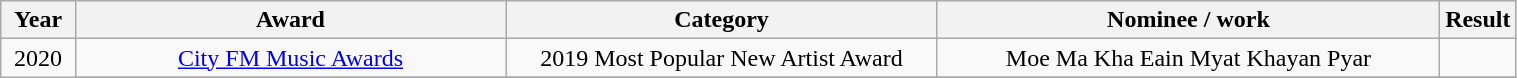<table class="wikitable" style="width:80%;">
<tr>
<th width="5%">Year</th>
<th style="width:30%;">Award</th>
<th style="width:30%;">Category</th>
<th style="width:70%;">Nominee / work</th>
<th style="width:10%;">Result</th>
</tr>
<tr>
<td rowspan="10" style="text-align:center;">2020</td>
<td style="text-align:center;"><a href='#'>City FM Music Awards</a></td>
<td style="text-align:center;">2019 Most Popular New Artist Award</td>
<td style="text-align:center;">Moe Ma Kha Eain Myat Khayan Pyar</td>
<td></td>
</tr>
<tr>
</tr>
</table>
